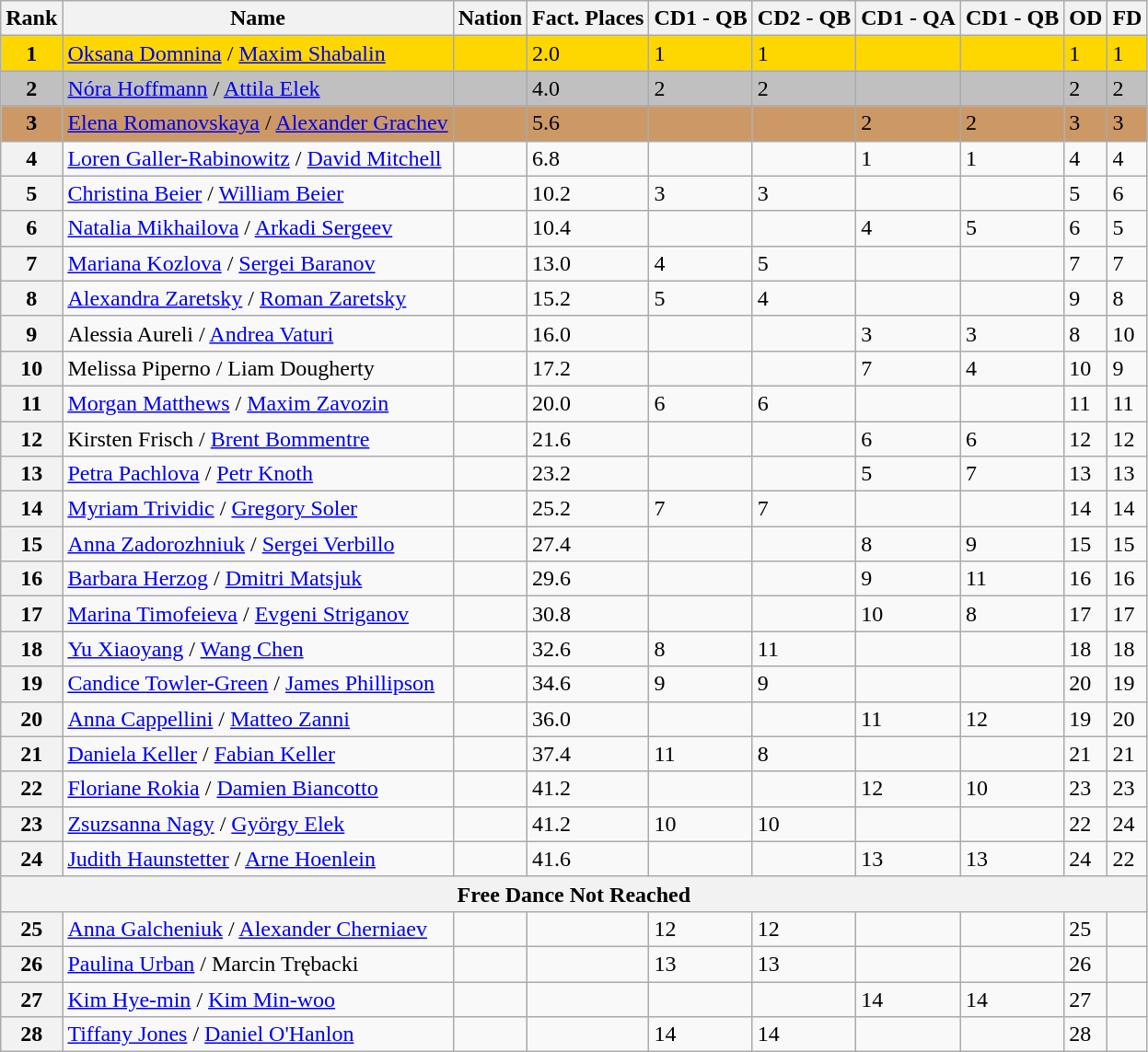<table class="wikitable">
<tr>
<th>Rank</th>
<th>Name</th>
<th>Nation</th>
<th>Fact. Places</th>
<th>CD1 - QB</th>
<th>CD2 - QB</th>
<th>CD1 - QA</th>
<th>CD1 - QB</th>
<th>OD</th>
<th>FD</th>
</tr>
<tr bgcolor=gold>
<td align=center><strong>1</strong></td>
<td><a href='#'>Oksana Domnina</a> / <a href='#'>Maxim Shabalin</a></td>
<td></td>
<td>2.0</td>
<td>1</td>
<td>1</td>
<td></td>
<td></td>
<td>1</td>
<td>1</td>
</tr>
<tr bgcolor=silver>
<td align=center><strong>2</strong></td>
<td><a href='#'>Nóra Hoffmann</a> / <a href='#'>Attila Elek</a></td>
<td></td>
<td>4.0</td>
<td>2</td>
<td>2</td>
<td></td>
<td></td>
<td>2</td>
<td>2</td>
</tr>
<tr bgcolor=cc9966>
<td align=center><strong>3</strong></td>
<td><a href='#'>Elena Romanovskaya</a> / <a href='#'>Alexander Grachev</a></td>
<td></td>
<td>5.6</td>
<td></td>
<td></td>
<td>2</td>
<td>2</td>
<td>3</td>
<td>3</td>
</tr>
<tr>
<th>4</th>
<td><a href='#'>Loren Galler-Rabinowitz</a> / <a href='#'>David Mitchell</a></td>
<td></td>
<td>6.8</td>
<td></td>
<td></td>
<td>1</td>
<td>1</td>
<td>4</td>
<td>4</td>
</tr>
<tr>
<th>5</th>
<td><a href='#'>Christina Beier</a> / <a href='#'>William Beier</a></td>
<td></td>
<td>10.2</td>
<td>3</td>
<td>3</td>
<td></td>
<td></td>
<td>5</td>
<td>6</td>
</tr>
<tr>
<th>6</th>
<td><a href='#'>Natalia Mikhailova</a> / <a href='#'>Arkadi Sergeev</a></td>
<td></td>
<td>10.4</td>
<td></td>
<td></td>
<td>4</td>
<td>5</td>
<td>6</td>
<td>5</td>
</tr>
<tr>
<th>7</th>
<td><a href='#'>Mariana Kozlova</a> / <a href='#'>Sergei Baranov</a></td>
<td></td>
<td>13.0</td>
<td>4</td>
<td>5</td>
<td></td>
<td></td>
<td>7</td>
<td>7</td>
</tr>
<tr>
<th>8</th>
<td><a href='#'>Alexandra Zaretsky</a> / <a href='#'>Roman Zaretsky</a></td>
<td></td>
<td>15.2</td>
<td>5</td>
<td>4</td>
<td></td>
<td></td>
<td>9</td>
<td>8</td>
</tr>
<tr>
<th>9</th>
<td>Alessia Aureli / <a href='#'>Andrea Vaturi</a></td>
<td></td>
<td>16.0</td>
<td></td>
<td></td>
<td>3</td>
<td>3</td>
<td>8</td>
<td>10</td>
</tr>
<tr>
<th>10</th>
<td>Melissa Piperno / Liam Dougherty</td>
<td></td>
<td>17.2</td>
<td></td>
<td></td>
<td>7</td>
<td>4</td>
<td>10</td>
<td>9</td>
</tr>
<tr>
<th>11</th>
<td><a href='#'>Morgan Matthews</a> / <a href='#'>Maxim Zavozin</a></td>
<td></td>
<td>20.0</td>
<td>6</td>
<td>6</td>
<td></td>
<td></td>
<td>11</td>
<td>11</td>
</tr>
<tr>
<th>12</th>
<td>Kirsten Frisch / <a href='#'>Brent Bommentre</a></td>
<td></td>
<td>21.6</td>
<td></td>
<td></td>
<td>6</td>
<td>6</td>
<td>12</td>
<td>12</td>
</tr>
<tr>
<th>13</th>
<td><a href='#'>Petra Pachlova</a> / <a href='#'>Petr Knoth</a></td>
<td></td>
<td>23.2</td>
<td></td>
<td></td>
<td>5</td>
<td>7</td>
<td>13</td>
<td>13</td>
</tr>
<tr>
<th>14</th>
<td><a href='#'>Myriam Trividic</a> / <a href='#'>Gregory Soler</a></td>
<td></td>
<td>25.2</td>
<td>7</td>
<td>7</td>
<td></td>
<td></td>
<td>14</td>
<td>14</td>
</tr>
<tr>
<th>15</th>
<td><a href='#'>Anna Zadorozhniuk</a> / <a href='#'>Sergei Verbillo</a></td>
<td></td>
<td>27.4</td>
<td></td>
<td></td>
<td>8</td>
<td>9</td>
<td>15</td>
<td>15</td>
</tr>
<tr>
<th>16</th>
<td><a href='#'>Barbara Herzog</a> / <a href='#'>Dmitri Matsjuk</a></td>
<td></td>
<td>29.6</td>
<td></td>
<td></td>
<td>9</td>
<td>11</td>
<td>16</td>
<td>16</td>
</tr>
<tr>
<th>17</th>
<td><a href='#'>Marina Timofeieva</a> / <a href='#'>Evgeni Striganov</a></td>
<td></td>
<td>30.8</td>
<td></td>
<td></td>
<td>10</td>
<td>8</td>
<td>17</td>
<td>17</td>
</tr>
<tr>
<th>18</th>
<td><a href='#'>Yu Xiaoyang</a> / <a href='#'>Wang Chen</a></td>
<td></td>
<td>32.6</td>
<td>8</td>
<td>11</td>
<td></td>
<td></td>
<td>18</td>
<td>18</td>
</tr>
<tr>
<th>19</th>
<td><a href='#'>Candice Towler-Green</a> / <a href='#'>James Phillipson</a></td>
<td></td>
<td>34.6</td>
<td>9</td>
<td>9</td>
<td></td>
<td></td>
<td>20</td>
<td>19</td>
</tr>
<tr>
<th>20</th>
<td><a href='#'>Anna Cappellini</a> / <a href='#'>Matteo Zanni</a></td>
<td></td>
<td>36.0</td>
<td></td>
<td></td>
<td>11</td>
<td>12</td>
<td>19</td>
<td>20</td>
</tr>
<tr>
<th>21</th>
<td><a href='#'>Daniela Keller</a> / <a href='#'>Fabian Keller</a></td>
<td></td>
<td>37.4</td>
<td>11</td>
<td>8</td>
<td></td>
<td></td>
<td>21</td>
<td>21</td>
</tr>
<tr>
<th>22</th>
<td><a href='#'>Floriane Rokia</a> / <a href='#'>Damien Biancotto</a></td>
<td></td>
<td>41.2</td>
<td></td>
<td></td>
<td>12</td>
<td>10</td>
<td>23</td>
<td>23</td>
</tr>
<tr>
<th>23</th>
<td><a href='#'>Zsuzsanna Nagy</a> / <a href='#'>György Elek</a></td>
<td></td>
<td>41.2</td>
<td>10</td>
<td>10</td>
<td></td>
<td></td>
<td>22</td>
<td>24</td>
</tr>
<tr>
<th>24</th>
<td><a href='#'>Judith Haunstetter</a> / <a href='#'>Arne Hoenlein</a></td>
<td></td>
<td>41.6</td>
<td></td>
<td></td>
<td>13</td>
<td>13</td>
<td>24</td>
<td>22</td>
</tr>
<tr>
<th colspan=10>Free Dance Not Reached</th>
</tr>
<tr>
<th>25</th>
<td><a href='#'>Anna Galcheniuk</a> / <a href='#'>Alexander Cherniaev</a></td>
<td></td>
<td></td>
<td>12</td>
<td>12</td>
<td></td>
<td></td>
<td>25</td>
<td></td>
</tr>
<tr>
<th>26</th>
<td><a href='#'>Paulina Urban</a> / Marcin Trębacki</td>
<td></td>
<td></td>
<td>13</td>
<td>13</td>
<td></td>
<td></td>
<td>26</td>
<td></td>
</tr>
<tr>
<th>27</th>
<td><a href='#'>Kim Hye-min</a> / <a href='#'>Kim Min-woo</a></td>
<td></td>
<td></td>
<td></td>
<td></td>
<td>14</td>
<td>14</td>
<td>27</td>
<td></td>
</tr>
<tr>
<th>28</th>
<td><a href='#'>Tiffany Jones</a> / <a href='#'>Daniel O'Hanlon</a></td>
<td></td>
<td></td>
<td>14</td>
<td>14</td>
<td></td>
<td></td>
<td>28</td>
<td></td>
</tr>
</table>
